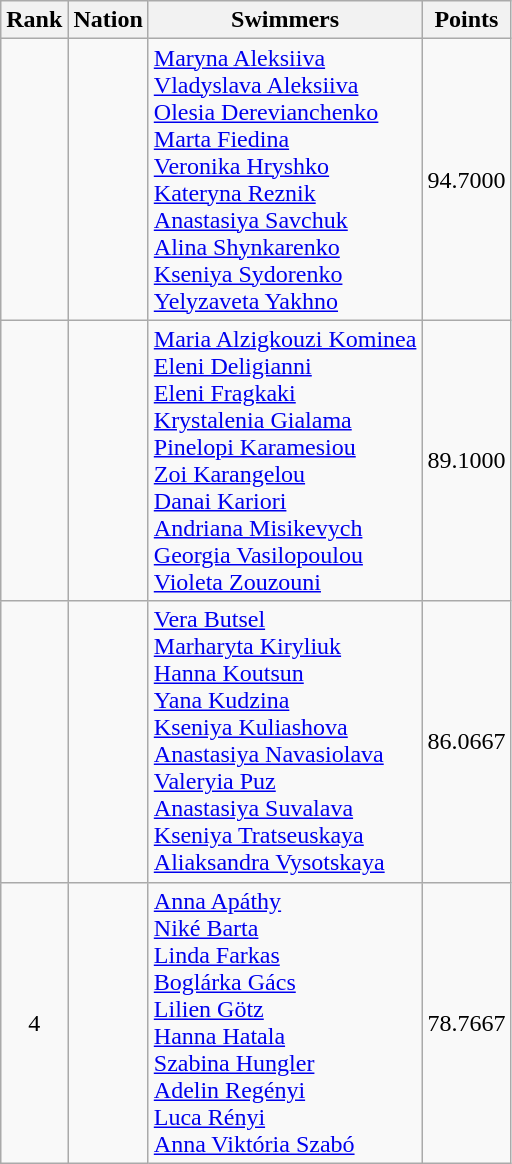<table class="wikitable sortable" style="text-align:center">
<tr>
<th>Rank</th>
<th>Nation</th>
<th class=unsortable>Swimmers</th>
<th>Points</th>
</tr>
<tr>
<td></td>
<td align=left></td>
<td align=left><a href='#'>Maryna Aleksiiva</a><br><a href='#'>Vladyslava Aleksiiva</a><br><a href='#'>Olesia Derevianchenko</a><br><a href='#'>Marta Fiedina</a><br><a href='#'>Veronika Hryshko</a><br><a href='#'>Kateryna Reznik</a><br><a href='#'>Anastasiya Savchuk</a><br><a href='#'>Alina Shynkarenko</a><br><a href='#'>Kseniya Sydorenko</a><br><a href='#'>Yelyzaveta Yakhno</a></td>
<td>94.7000</td>
</tr>
<tr>
<td></td>
<td align=left></td>
<td align=left><a href='#'>Maria Alzigkouzi Kominea</a><br><a href='#'>Eleni Deligianni</a><br><a href='#'>Eleni Fragkaki</a><br><a href='#'>Krystalenia Gialama</a><br><a href='#'>Pinelopi Karamesiou</a><br><a href='#'>Zoi Karangelou</a><br><a href='#'>Danai Kariori</a><br><a href='#'>Andriana Misikevych</a><br><a href='#'>Georgia Vasilopoulou</a><br><a href='#'>Violeta Zouzouni</a></td>
<td>89.1000</td>
</tr>
<tr>
<td></td>
<td align=left></td>
<td align=left><a href='#'>Vera Butsel</a><br><a href='#'>Marharyta Kiryliuk</a><br><a href='#'>Hanna Koutsun</a><br><a href='#'>Yana Kudzina</a><br><a href='#'>Kseniya Kuliashova</a><br><a href='#'>Anastasiya Navasiolava</a><br><a href='#'>Valeryia Puz</a><br><a href='#'>Anastasiya Suvalava</a><br><a href='#'>Kseniya Tratseuskaya</a><br><a href='#'>Aliaksandra Vysotskaya</a></td>
<td>86.0667</td>
</tr>
<tr>
<td>4</td>
<td align=left></td>
<td align=left><a href='#'>Anna Apáthy</a><br><a href='#'>Niké Barta</a><br><a href='#'>Linda Farkas</a><br><a href='#'>Boglárka Gács</a><br><a href='#'>Lilien Götz</a><br><a href='#'>Hanna Hatala</a><br><a href='#'>Szabina Hungler</a><br><a href='#'>Adelin Regényi</a><br><a href='#'>Luca Rényi</a><br><a href='#'>Anna Viktória Szabó</a></td>
<td>78.7667</td>
</tr>
</table>
